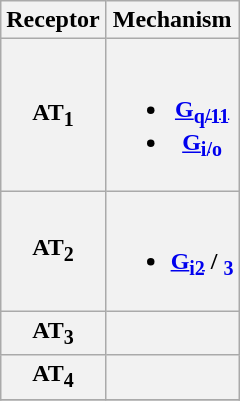<table class="wikitable">
<tr>
<th>Receptor</th>
<th>Mechanism</th>
</tr>
<tr>
<th>AT<sub>1</sub></th>
<th><br><ul><li><a href='#'>G<sub>q/11</sub></a></li><li><a href='#'>G<sub>i/o</sub></a></li></ul></th>
</tr>
<tr>
<th>AT<sub>2</sub></th>
<th><br><ul><li><a href='#'>G<sub>i2</sub></a> / <a href='#'><sub>3</sub></a></li></ul></th>
</tr>
<tr>
<th>AT<sub>3</sub></th>
<th></th>
</tr>
<tr>
<th>AT<sub>4</sub></th>
<th></th>
</tr>
<tr>
</tr>
</table>
